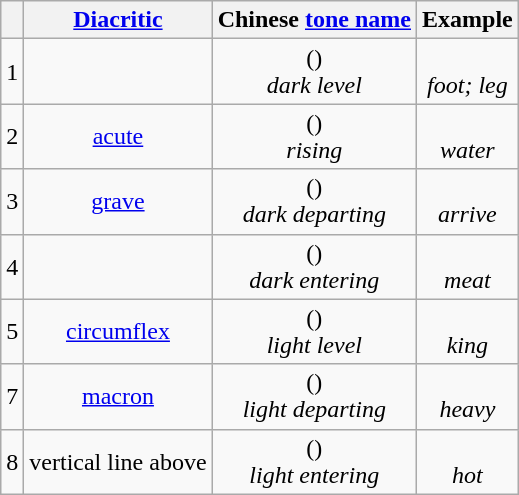<table class="wikitable" style="text-align:center; margin:0 0 10px 10px; float:right;">
<tr>
<th></th>
<th><a href='#'>Diacritic</a></th>
<th>Chinese <a href='#'>tone name</a></th>
<th>Example<br><small></small></th>
</tr>
<tr>
<td>1</td>
<td></td>
<td> ()<br><em>dark level</em></td>
<td> <br><em>foot; leg</em></td>
</tr>
<tr>
<td>2</td>
<td><a href='#'>acute</a></td>
<td> ()<br><em>rising</em></td>
<td> <br><em>water</em></td>
</tr>
<tr>
<td>3</td>
<td><a href='#'>grave</a></td>
<td> ()<br><em>dark departing</em></td>
<td> <br><em>arrive</em></td>
</tr>
<tr>
<td>4</td>
<td></td>
<td> ()<br><em>dark entering</em></td>
<td> <br><em>meat</em></td>
</tr>
<tr>
<td>5</td>
<td><a href='#'>circumflex</a></td>
<td> ()<br><em>light level</em></td>
<td> <br><em>king</em></td>
</tr>
<tr>
<td>7</td>
<td><a href='#'>macron</a></td>
<td> ()<br><em>light departing</em></td>
<td> <br><em>heavy</em></td>
</tr>
<tr>
<td>8</td>
<td>vertical line above</td>
<td> ()<br><em>light entering</em></td>
<td> <br><em>hot</em></td>
</tr>
</table>
